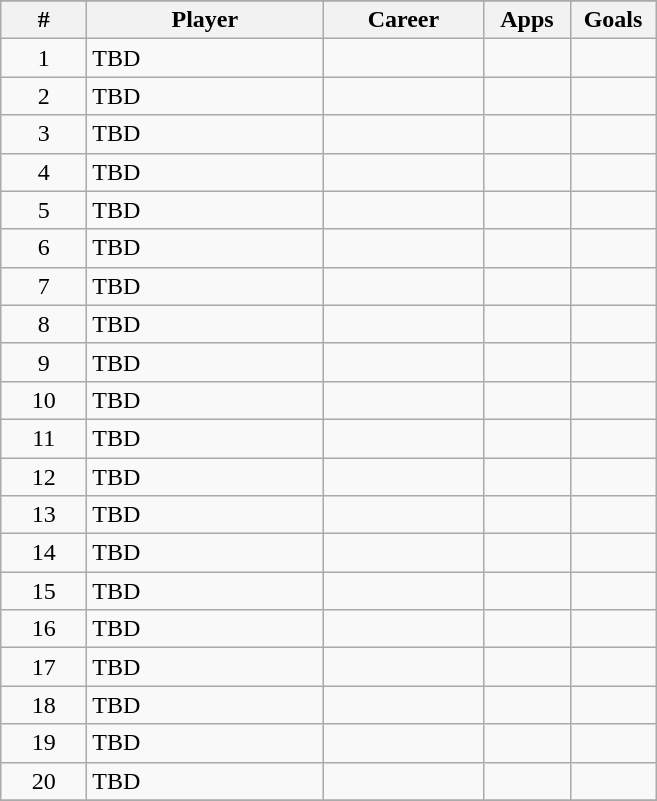<table class="wikitable" style="text-align: center;">
<tr>
</tr>
<tr>
<th width=50px>#</th>
<th width=150px>Player</th>
<th width=100px>Career</th>
<th width=50px>Apps</th>
<th width=50px>Goals</th>
</tr>
<tr>
<td>1</td>
<td align=left> TBD</td>
<td></td>
<td></td>
<td></td>
</tr>
<tr>
<td>2</td>
<td align=left> TBD</td>
<td></td>
<td></td>
<td></td>
</tr>
<tr>
<td>3</td>
<td align=left> TBD</td>
<td></td>
<td></td>
<td></td>
</tr>
<tr>
<td>4</td>
<td align=left> TBD</td>
<td></td>
<td></td>
<td></td>
</tr>
<tr>
<td>5</td>
<td align=left> TBD</td>
<td></td>
<td></td>
<td></td>
</tr>
<tr>
<td>6</td>
<td align=left> TBD</td>
<td></td>
<td></td>
<td></td>
</tr>
<tr>
<td>7</td>
<td align=left> TBD</td>
<td></td>
<td></td>
<td></td>
</tr>
<tr>
<td>8</td>
<td align=left> TBD</td>
<td></td>
<td></td>
<td></td>
</tr>
<tr>
<td>9</td>
<td align=left> TBD</td>
<td></td>
<td></td>
<td></td>
</tr>
<tr>
<td>10</td>
<td align=left> TBD</td>
<td></td>
<td></td>
<td></td>
</tr>
<tr>
<td>11</td>
<td align=left> TBD</td>
<td></td>
<td></td>
<td></td>
</tr>
<tr>
<td>12</td>
<td align=left> TBD</td>
<td></td>
<td></td>
<td></td>
</tr>
<tr>
<td>13</td>
<td align=left> TBD</td>
<td></td>
<td></td>
<td></td>
</tr>
<tr>
<td>14</td>
<td align=left> TBD</td>
<td></td>
<td></td>
<td></td>
</tr>
<tr>
<td>15</td>
<td align=left> TBD</td>
<td></td>
<td></td>
<td></td>
</tr>
<tr>
<td>16</td>
<td align=left> TBD</td>
<td></td>
<td></td>
<td></td>
</tr>
<tr>
<td>17</td>
<td align=left> TBD</td>
<td></td>
<td></td>
<td></td>
</tr>
<tr>
<td>18</td>
<td align=left> TBD</td>
<td></td>
<td></td>
<td></td>
</tr>
<tr>
<td>19</td>
<td align=left> TBD</td>
<td></td>
<td></td>
<td></td>
</tr>
<tr>
<td>20</td>
<td align=left> TBD</td>
<td></td>
<td></td>
<td></td>
</tr>
<tr>
</tr>
</table>
